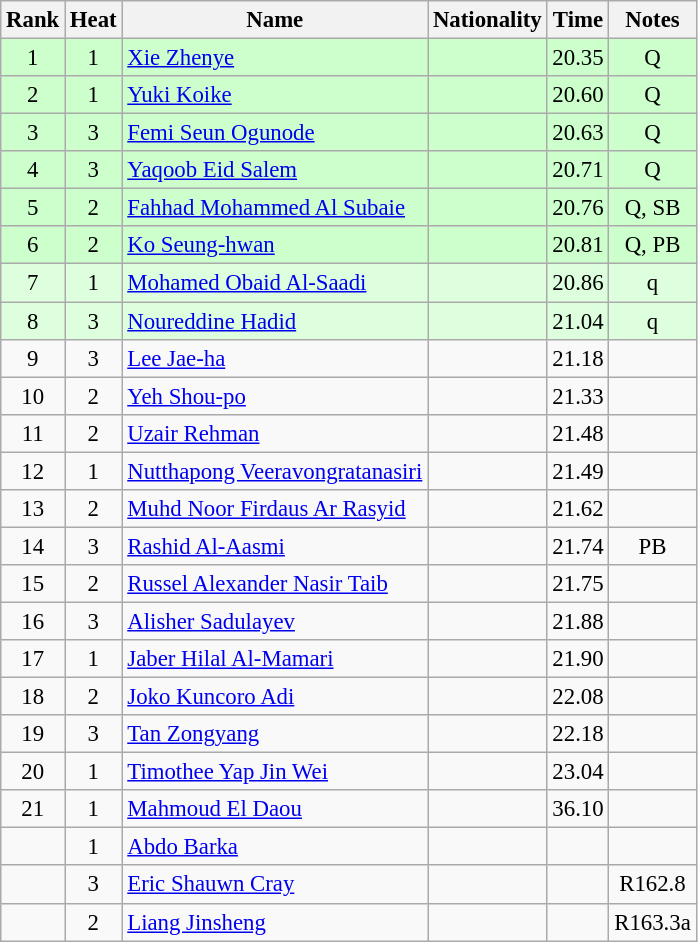<table class="wikitable sortable" style="text-align:center; font-size:95%">
<tr>
<th>Rank</th>
<th>Heat</th>
<th>Name</th>
<th>Nationality</th>
<th>Time</th>
<th>Notes</th>
</tr>
<tr bgcolor=ccffcc>
<td>1</td>
<td>1</td>
<td align=left><a href='#'>Xie Zhenye</a></td>
<td align=left></td>
<td>20.35</td>
<td>Q</td>
</tr>
<tr bgcolor=ccffcc>
<td>2</td>
<td>1</td>
<td align=left><a href='#'>Yuki Koike</a></td>
<td align=left></td>
<td>20.60</td>
<td>Q</td>
</tr>
<tr bgcolor=ccffcc>
<td>3</td>
<td>3</td>
<td align=left><a href='#'>Femi Seun Ogunode</a></td>
<td align=left></td>
<td>20.63</td>
<td>Q</td>
</tr>
<tr bgcolor=ccffcc>
<td>4</td>
<td>3</td>
<td align=left><a href='#'>Yaqoob Eid Salem</a></td>
<td align=left></td>
<td>20.71</td>
<td>Q</td>
</tr>
<tr bgcolor=ccffcc>
<td>5</td>
<td>2</td>
<td align=left><a href='#'>Fahhad Mohammed Al Subaie</a></td>
<td align=left></td>
<td>20.76</td>
<td>Q, SB</td>
</tr>
<tr bgcolor=ccffcc>
<td>6</td>
<td>2</td>
<td align=left><a href='#'>Ko Seung-hwan</a></td>
<td align=left></td>
<td>20.81</td>
<td>Q, PB</td>
</tr>
<tr bgcolor=ddffdd>
<td>7</td>
<td>1</td>
<td align=left><a href='#'>Mohamed Obaid Al-Saadi</a></td>
<td align=left></td>
<td>20.86</td>
<td>q</td>
</tr>
<tr bgcolor=ddffdd>
<td>8</td>
<td>3</td>
<td align=left><a href='#'>Noureddine Hadid</a></td>
<td align=left></td>
<td>21.04</td>
<td>q</td>
</tr>
<tr>
<td>9</td>
<td>3</td>
<td align=left><a href='#'>Lee Jae-ha</a></td>
<td align=left></td>
<td>21.18</td>
<td></td>
</tr>
<tr>
<td>10</td>
<td>2</td>
<td align=left><a href='#'>Yeh Shou-po</a></td>
<td align=left></td>
<td>21.33</td>
<td></td>
</tr>
<tr>
<td>11</td>
<td>2</td>
<td align=left><a href='#'>Uzair Rehman</a></td>
<td align=left></td>
<td>21.48</td>
<td></td>
</tr>
<tr>
<td>12</td>
<td>1</td>
<td align=left><a href='#'>Nutthapong Veeravongratanasiri</a></td>
<td align=left></td>
<td>21.49</td>
<td></td>
</tr>
<tr>
<td>13</td>
<td>2</td>
<td align=left><a href='#'>Muhd Noor Firdaus Ar Rasyid</a></td>
<td align=left></td>
<td>21.62</td>
<td></td>
</tr>
<tr>
<td>14</td>
<td>3</td>
<td align=left><a href='#'>Rashid Al-Aasmi</a></td>
<td align=left></td>
<td>21.74</td>
<td>PB</td>
</tr>
<tr>
<td>15</td>
<td>2</td>
<td align=left><a href='#'>Russel Alexander Nasir Taib</a></td>
<td align=left></td>
<td>21.75</td>
<td></td>
</tr>
<tr>
<td>16</td>
<td>3</td>
<td align=left><a href='#'>Alisher Sadulayev</a></td>
<td align=left></td>
<td>21.88</td>
<td></td>
</tr>
<tr>
<td>17</td>
<td>1</td>
<td align=left><a href='#'>Jaber Hilal Al-Mamari</a></td>
<td align=left></td>
<td>21.90</td>
<td></td>
</tr>
<tr>
<td>18</td>
<td>2</td>
<td align=left><a href='#'>Joko Kuncoro Adi</a></td>
<td align=left></td>
<td>22.08</td>
<td></td>
</tr>
<tr>
<td>19</td>
<td>3</td>
<td align=left><a href='#'>Tan Zongyang</a></td>
<td align=left></td>
<td>22.18</td>
<td></td>
</tr>
<tr>
<td>20</td>
<td>1</td>
<td align=left><a href='#'>Timothee Yap Jin Wei</a></td>
<td align=left></td>
<td>23.04</td>
<td></td>
</tr>
<tr>
<td>21</td>
<td>1</td>
<td align=left><a href='#'>Mahmoud El Daou</a></td>
<td align=left></td>
<td>36.10</td>
<td></td>
</tr>
<tr>
<td></td>
<td>1</td>
<td align=left><a href='#'>Abdo Barka</a></td>
<td align=left></td>
<td></td>
<td></td>
</tr>
<tr>
<td></td>
<td>3</td>
<td align=left><a href='#'>Eric Shauwn Cray</a></td>
<td align=left></td>
<td></td>
<td>R162.8</td>
</tr>
<tr>
<td></td>
<td>2</td>
<td align=left><a href='#'>Liang Jinsheng</a></td>
<td align=left></td>
<td></td>
<td>R163.3a</td>
</tr>
</table>
